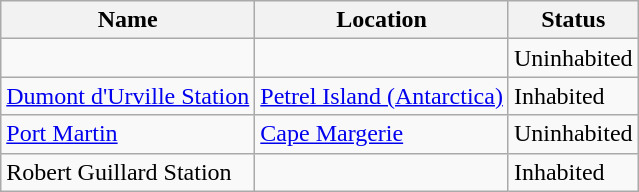<table class="wikitable" border="1">
<tr>
<th>Name</th>
<th>Location</th>
<th>Status</th>
</tr>
<tr>
<td></td>
<td></td>
<td>Uninhabited</td>
</tr>
<tr>
<td><a href='#'>Dumont d'Urville Station</a></td>
<td><a href='#'>Petrel Island (Antarctica)</a></td>
<td>Inhabited</td>
</tr>
<tr>
<td><a href='#'>Port Martin</a></td>
<td><a href='#'>Cape Margerie</a></td>
<td>Uninhabited</td>
</tr>
<tr>
<td>Robert Guillard Station</td>
<td></td>
<td>Inhabited</td>
</tr>
</table>
